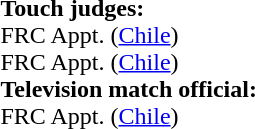<table style="width:100%">
<tr>
<td><br><br><strong>Touch judges:</strong>
<br>FRC Appt. (<a href='#'>Chile</a>)
<br>FRC Appt. (<a href='#'>Chile</a>)
<br><strong>Television match official:</strong>
<br>FRC Appt. (<a href='#'>Chile</a>)</td>
</tr>
</table>
